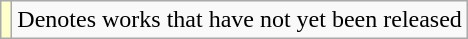<table class="wikitable">
<tr>
<td style="background:#FFFFCC;"></td>
<td>Denotes works that have not yet been released</td>
</tr>
</table>
